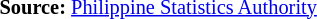<table style="font-size:85%;" '|>
<tr>
<td><br><p>
<strong>Source:</strong> <a href='#'>Philippine Statistics Authority</a>
</p></td>
</tr>
</table>
